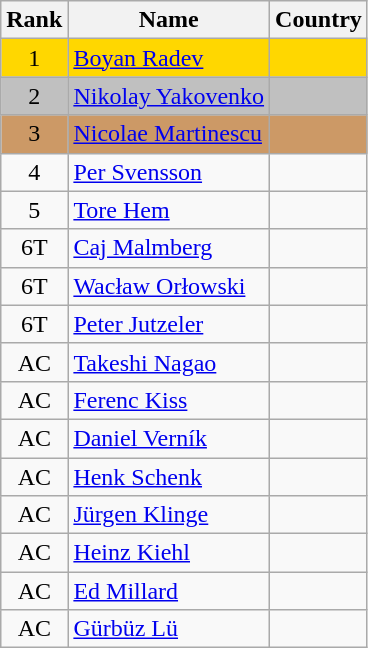<table class="wikitable sortable" style="text-align:center">
<tr>
<th>Rank</th>
<th>Name</th>
<th>Country</th>
</tr>
<tr style="background:gold;">
<td>1</td>
<td style="text-align:left;"><a href='#'>Boyan Radev</a></td>
<td style="text-align:left;"></td>
</tr>
<tr style="background:silver;">
<td>2</td>
<td style="text-align:left;"><a href='#'>Nikolay Yakovenko</a></td>
<td style="text-align:left;"></td>
</tr>
<tr style="background:#c96;">
<td>3</td>
<td style="text-align:left;"><a href='#'>Nicolae Martinescu</a></td>
<td style="text-align:left;"></td>
</tr>
<tr>
<td>4</td>
<td style="text-align:left;"><a href='#'>Per Svensson</a></td>
<td style="text-align:left;"></td>
</tr>
<tr>
<td>5</td>
<td style="text-align:left;"><a href='#'>Tore Hem</a></td>
<td style="text-align:left;"></td>
</tr>
<tr>
<td>6T</td>
<td style="text-align:left;"><a href='#'>Caj Malmberg</a></td>
<td style="text-align:left;"></td>
</tr>
<tr>
<td>6T</td>
<td style="text-align:left;"><a href='#'>Wacław Orłowski</a></td>
<td style="text-align:left;"></td>
</tr>
<tr>
<td>6T</td>
<td style="text-align:left;"><a href='#'>Peter Jutzeler</a></td>
<td style="text-align:left;"></td>
</tr>
<tr>
<td>AC</td>
<td style="text-align:left;"><a href='#'>Takeshi Nagao</a></td>
<td style="text-align:left;"></td>
</tr>
<tr>
<td>AC</td>
<td style="text-align:left;"><a href='#'>Ferenc Kiss</a></td>
<td style="text-align:left;"></td>
</tr>
<tr>
<td>AC</td>
<td style="text-align:left;"><a href='#'>Daniel Verník</a></td>
<td style="text-align:left;"></td>
</tr>
<tr>
<td>AC</td>
<td style="text-align:left;"><a href='#'>Henk Schenk</a></td>
<td style="text-align:left;"></td>
</tr>
<tr>
<td>AC</td>
<td style="text-align:left;"><a href='#'>Jürgen Klinge</a></td>
<td style="text-align:left;"></td>
</tr>
<tr>
<td>AC</td>
<td style="text-align:left;"><a href='#'>Heinz Kiehl</a></td>
<td style="text-align:left;"></td>
</tr>
<tr>
<td>AC</td>
<td style="text-align:left;"><a href='#'>Ed Millard</a></td>
<td style="text-align:left;"></td>
</tr>
<tr>
<td>AC</td>
<td style="text-align:left;"><a href='#'>Gürbüz Lü</a></td>
<td style="text-align:left;"></td>
</tr>
</table>
